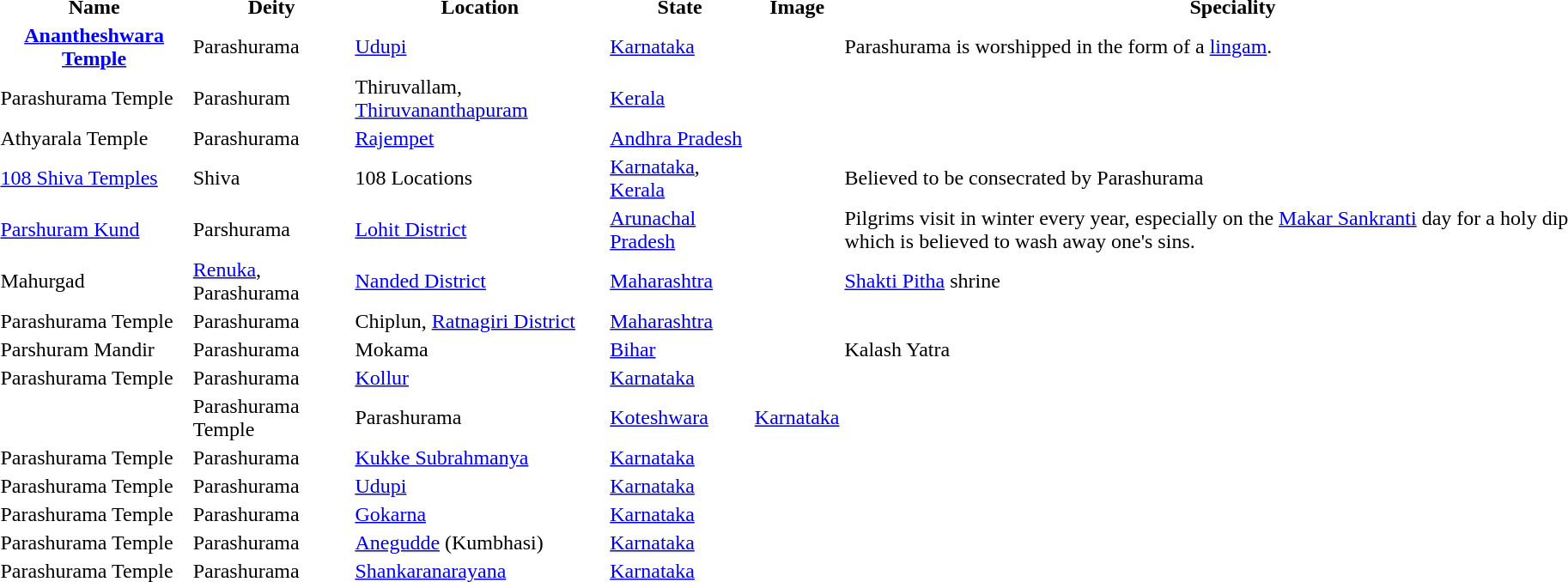<table>
<tr>
<th>Name</th>
<th>Deity</th>
<th>Location</th>
<th>State</th>
<th>Image</th>
<th>Speciality</th>
</tr>
<tr>
<th><a href='#'>Anantheshwara Temple</a></th>
<td>Parashurama</td>
<td><a href='#'>Udupi</a></td>
<td><a href='#'>Karnataka</a></td>
<td></td>
<td>Parashurama is worshipped in the form of a <a href='#'>lingam</a>.</td>
</tr>
<tr>
<td>Parashurama Temple</td>
<td>Parashuram</td>
<td>Thiruvallam, <a href='#'>Thiruvananthapuram</a></td>
<td><a href='#'>Kerala</a></td>
<td></td>
</tr>
<tr>
<td>Athyarala Temple</td>
<td>Parashurama</td>
<td><a href='#'>Rajempet</a></td>
<td><a href='#'>Andhra Pradesh</a></td>
<td></td>
</tr>
<tr>
<td><a href='#'>108 Shiva Temples</a></td>
<td>Shiva</td>
<td>108 Locations</td>
<td><a href='#'>Karnataka</a>, <a href='#'>Kerala</a></td>
<td></td>
<td>Believed to be consecrated by Parashurama</td>
</tr>
<tr>
<td><a href='#'>Parshuram Kund</a></td>
<td>Parshurama</td>
<td><a href='#'>Lohit District</a></td>
<td><a href='#'>Arunachal Pradesh</a></td>
<td></td>
<td>Pilgrims visit in winter every year, especially on the <a href='#'>Makar Sankranti</a> day for a holy dip which is believed to wash away one's sins.</td>
</tr>
<tr>
<td>Mahurgad</td>
<td><a href='#'>Renuka</a>, Parashurama</td>
<td><a href='#'>Nanded District</a></td>
<td><a href='#'>Maharashtra</a></td>
<td></td>
<td><a href='#'>Shakti Pitha</a> shrine</td>
</tr>
<tr>
<td>Parashurama Temple</td>
<td>Parashurama</td>
<td>Chiplun, <a href='#'>Ratnagiri District</a></td>
<td><a href='#'>Maharashtra</a></td>
<td></td>
<td></td>
</tr>
<tr>
<td>Parshuram Mandir</td>
<td>Parashurama</td>
<td>Mokama</td>
<td><a href='#'>Bihar</a></td>
<td></td>
<td>Kalash Yatra</td>
</tr>
<tr>
<td>Parashurama Temple</td>
<td>Parashurama</td>
<td><a href='#'>Kollur</a></td>
<td><a href='#'>Karnataka</a></td>
<td></td>
</tr>
<tr>
<th></th>
<td>Parashurama Temple</td>
<td>Parashurama</td>
<td><a href='#'>Koteshwara</a></td>
<td><a href='#'>Karnataka</a></td>
<td></td>
</tr>
<tr>
<td>Parashurama Temple</td>
<td>Parashurama</td>
<td><a href='#'>Kukke Subrahmanya</a></td>
<td><a href='#'>Karnataka</a></td>
<td></td>
</tr>
<tr>
<td>Parashurama Temple</td>
<td>Parashurama</td>
<td><a href='#'>Udupi</a></td>
<td><a href='#'>Karnataka</a></td>
<td></td>
</tr>
<tr>
<td>Parashurama Temple</td>
<td>Parashurama</td>
<td><a href='#'>Gokarna</a></td>
<td><a href='#'>Karnataka</a></td>
<td></td>
</tr>
<tr>
<td>Parashurama Temple</td>
<td>Parashurama</td>
<td><a href='#'>Anegudde</a> (Kumbhasi)</td>
<td><a href='#'>Karnataka</a></td>
<td></td>
</tr>
<tr>
<td>Parashurama Temple</td>
<td>Parashurama</td>
<td><a href='#'>Shankaranarayana</a></td>
<td><a href='#'>Karnataka</a></td>
<td></td>
</tr>
<tr>
</tr>
</table>
